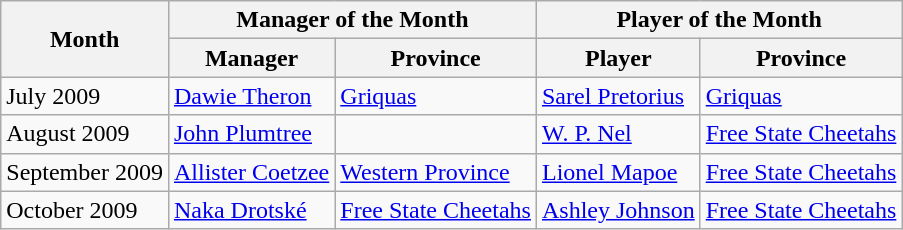<table class="wikitable">
<tr>
<th rowspan="2">Month</th>
<th colspan="2">Manager of the Month</th>
<th colspan="2">Player of the Month</th>
</tr>
<tr>
<th>Manager</th>
<th>Province</th>
<th>Player</th>
<th>Province</th>
</tr>
<tr>
<td>July 2009</td>
<td><a href='#'>Dawie Theron</a></td>
<td><a href='#'>Griquas</a></td>
<td><a href='#'>Sarel Pretorius</a></td>
<td><a href='#'>Griquas</a></td>
</tr>
<tr>
<td>August 2009</td>
<td><a href='#'>John Plumtree</a></td>
<td></td>
<td><a href='#'>W. P. Nel</a></td>
<td><a href='#'>Free State Cheetahs</a></td>
</tr>
<tr>
<td>September 2009</td>
<td><a href='#'>Allister Coetzee</a></td>
<td><a href='#'>Western Province</a></td>
<td><a href='#'>Lionel Mapoe</a></td>
<td><a href='#'>Free State Cheetahs</a></td>
</tr>
<tr>
<td>October 2009</td>
<td><a href='#'>Naka Drotské</a></td>
<td><a href='#'>Free State Cheetahs</a></td>
<td><a href='#'>Ashley Johnson</a></td>
<td><a href='#'>Free State Cheetahs</a></td>
</tr>
</table>
